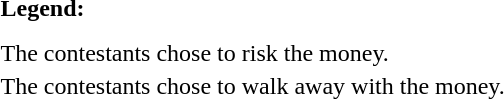<table class="toccolours" style="font-size:100%; white-space:nowrap;">
<tr>
<td><strong>Legend:</strong></td>
<td>      </td>
</tr>
<tr>
<td></td>
</tr>
<tr>
<td></td>
</tr>
<tr>
<td> The contestants chose to risk the money.</td>
</tr>
<tr>
<td> The contestants chose to walk away with the money.</td>
</tr>
</table>
